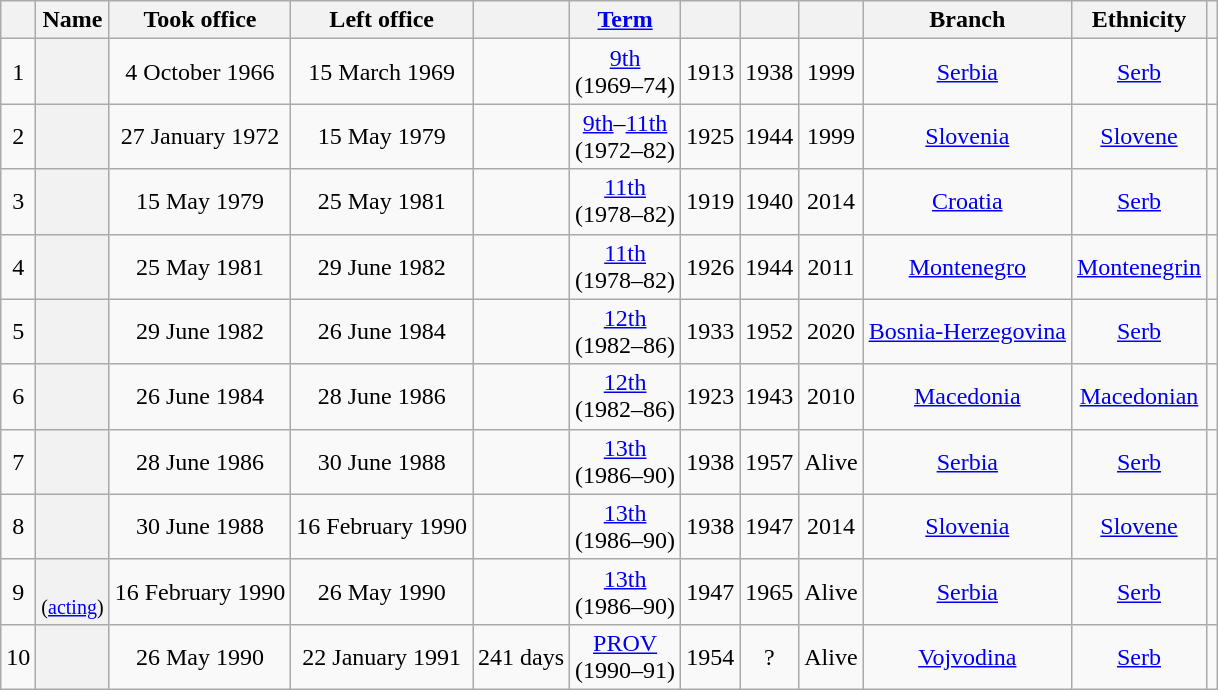<table class="wikitable sortable" style=text-align:center>
<tr>
<th scope=col></th>
<th scope=col>Name</th>
<th scope=col>Took office</th>
<th scope=col>Left office</th>
<th scope=col></th>
<th scope=col><a href='#'>Term</a></th>
<th scope=col></th>
<th scope=col></th>
<th scope=col></th>
<th scope=col>Branch</th>
<th scope=col>Ethnicity</th>
<th scope=col class="unsortable"></th>
</tr>
<tr>
<td>1</td>
<th align="center" scope="row" style="font-weight:normal;"></th>
<td>4 October 1966</td>
<td>15 March 1969</td>
<td></td>
<td><a href='#'>9th</a><br>(1969–74)</td>
<td>1913</td>
<td>1938</td>
<td>1999</td>
<td><a href='#'>Serbia</a></td>
<td><a href='#'>Serb</a></td>
<td></td>
</tr>
<tr>
<td>2</td>
<th align="center" scope="row" style="font-weight:normal;"></th>
<td>27 January 1972</td>
<td>15 May 1979</td>
<td></td>
<td><a href='#'>9th</a>–<a href='#'>11th</a><br>(1972–82)</td>
<td>1925</td>
<td>1944</td>
<td>1999</td>
<td><a href='#'>Slovenia</a></td>
<td><a href='#'>Slovene</a></td>
<td></td>
</tr>
<tr>
<td>3</td>
<th align="center" scope="row" style="font-weight:normal;"></th>
<td>15 May 1979</td>
<td>25 May 1981</td>
<td></td>
<td><a href='#'>11th</a><br>(1978–82)</td>
<td>1919</td>
<td>1940</td>
<td>2014</td>
<td><a href='#'>Croatia</a></td>
<td><a href='#'>Serb</a></td>
<td></td>
</tr>
<tr>
<td>4</td>
<th align="center" scope="row" style="font-weight:normal;"></th>
<td>25 May 1981</td>
<td>29 June 1982</td>
<td></td>
<td><a href='#'>11th</a><br>(1978–82)</td>
<td>1926</td>
<td>1944</td>
<td>2011</td>
<td><a href='#'>Montenegro</a></td>
<td><a href='#'>Montenegrin</a></td>
<td></td>
</tr>
<tr>
<td>5</td>
<th align="center" scope="row" style="font-weight:normal;"></th>
<td>29 June 1982</td>
<td>26 June 1984</td>
<td></td>
<td><a href='#'>12th</a><br>(1982–86)</td>
<td>1933</td>
<td>1952</td>
<td>2020</td>
<td><a href='#'>Bosnia-Herzegovina</a></td>
<td><a href='#'>Serb</a></td>
<td></td>
</tr>
<tr>
<td>6</td>
<th align="center" scope="row" style="font-weight:normal;"></th>
<td>26 June 1984</td>
<td>28 June 1986</td>
<td></td>
<td><a href='#'>12th</a><br>(1982–86)</td>
<td>1923</td>
<td>1943</td>
<td>2010</td>
<td><a href='#'>Macedonia</a></td>
<td><a href='#'>Macedonian</a></td>
<td></td>
</tr>
<tr>
<td>7</td>
<th align="center" scope="row" style="font-weight:normal;"></th>
<td>28 June 1986</td>
<td>30 June 1988</td>
<td></td>
<td><a href='#'>13th</a><br>(1986–90)</td>
<td>1938</td>
<td>1957</td>
<td>Alive</td>
<td><a href='#'>Serbia</a></td>
<td><a href='#'>Serb</a></td>
<td></td>
</tr>
<tr>
<td>8</td>
<th align="center" scope="row" style="font-weight:normal;"></th>
<td>30 June 1988</td>
<td>16 February 1990</td>
<td></td>
<td><a href='#'>13th</a><br>(1986–90)</td>
<td>1938</td>
<td>1947</td>
<td>2014</td>
<td><a href='#'>Slovenia</a></td>
<td><a href='#'>Slovene</a></td>
<td></td>
</tr>
<tr>
<td>9</td>
<th align="center" scope="row" style="font-weight:normal;"><br><small>(<a href='#'>acting</a>)</small></th>
<td>16 February 1990</td>
<td>26 May 1990</td>
<td></td>
<td><a href='#'>13th</a><br>(1986–90)</td>
<td>1947</td>
<td>1965</td>
<td>Alive</td>
<td><a href='#'>Serbia</a></td>
<td><a href='#'>Serb</a></td>
<td></td>
</tr>
<tr>
<td>10</td>
<th align="center" scope="row" style="font-weight:normal;"></th>
<td>26 May 1990</td>
<td>22 January 1991</td>
<td>241 days</td>
<td><a href='#'>PROV</a><br>(1990–91)</td>
<td>1954</td>
<td>?</td>
<td>Alive</td>
<td><a href='#'>Vojvodina</a></td>
<td><a href='#'>Serb</a></td>
<td></td>
</tr>
</table>
